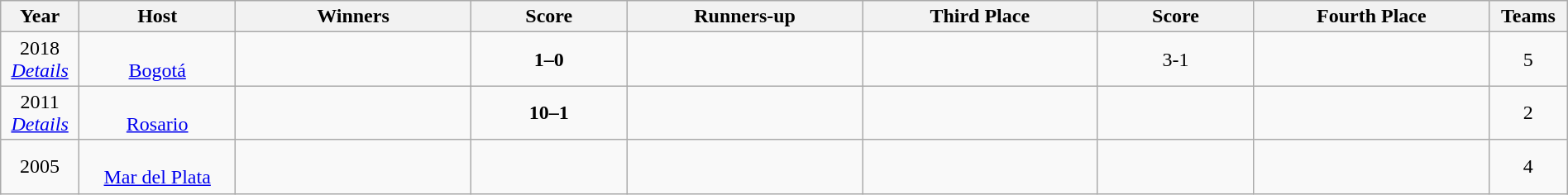<table class="wikitable" style="text-align:center; width:100%">
<tr>
<th width=5%>Year</th>
<th width=10%>Host</th>
<th width=15%>Winners</th>
<th width=10%>Score</th>
<th width=15%>Runners-up</th>
<th width=15%>Third Place</th>
<th width=10%>Score</th>
<th width=15%>Fourth Place</th>
<th width=5%>Teams</th>
</tr>
<tr>
<td>2018 <em><a href='#'>Details</a></em></td>
<td><br><a href='#'>Bogotá</a></td>
<td><strong></strong></td>
<td><strong>1–0</strong></td>
<td></td>
<td></td>
<td>3-1</td>
<td></td>
<td>5</td>
</tr>
<tr>
<td>2011 <em><a href='#'>Details</a></em></td>
<td><br><a href='#'>Rosario</a></td>
<td><strong></strong></td>
<td><strong>10–1</strong> </td>
<td><strong></strong></td>
<td></td>
<td></td>
<td></td>
<td>2</td>
</tr>
<tr>
<td>2005</td>
<td><br><a href='#'>Mar del Plata</a></td>
<td><strong></strong></td>
<td></td>
<td></td>
<td></td>
<td></td>
<td></td>
<td>4</td>
</tr>
</table>
